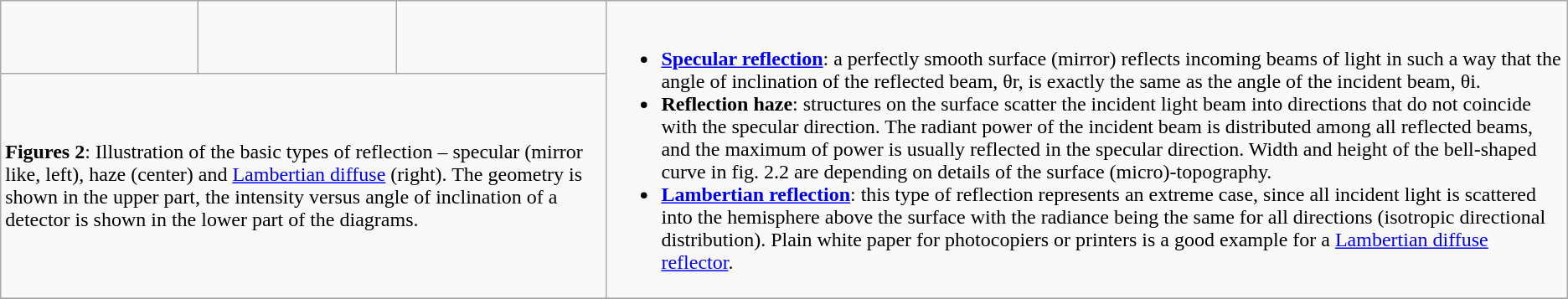<table class="wikitable">
<tr>
<td width="150" valign="top" align="center"><br></td>
<td width="150" valign="top" align="center"><br></td>
<td width="160" valign="top" align="center"><br></td>
<td rowspan="2"><br><ul><li><strong><a href='#'>Specular reflection</a></strong>: a perfectly smooth surface (mirror) reflects incoming beams of light in such a way that the angle of inclination of the reflected beam, θr, is exactly the same as the angle of the incident beam, θi.</li><li><strong>Reflection haze</strong>: structures on the surface scatter the incident light beam into directions that do not coincide with the specular direction. The radiant power of the incident beam is distributed among all reflected beams, and the maximum of power is usually reflected in the specular direction. Width and height of the bell-shaped curve in fig. 2.2 are depending on details of the surface (micro)-topography.</li><li><strong><a href='#'>Lambertian reflection</a></strong>: this type of reflection represents an extreme case, since all incident light is scattered into the hemisphere above the surface with the radiance being the same for all directions (isotropic directional distribution). Plain white paper for photocopiers or printers is a good example for a <a href='#'>Lambertian diffuse reflector</a>.</li></ul></td>
</tr>
<tr>
<td colspan="3"  align="left"><strong>Figures 2</strong>: Illustration of the basic types of reflection – specular (mirror like, left), haze (center) and <a href='#'>Lambertian diffuse</a> (right). The geometry is shown in the upper part, the intensity versus angle of inclination of a detector is shown in the lower part of the diagrams.</td>
</tr>
<tr>
</tr>
</table>
